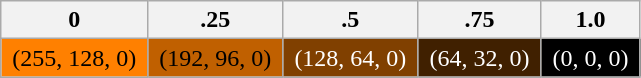<table class="wikitable">
<tr>
<th>0</th>
<th>.25</th>
<th>.5</th>
<th>.75</th>
<th>1.0</th>
</tr>
<tr>
<td style="background: #ff8000;"> (255, 128, 0) </td>
<td style="background: #C06000;"> (192, 96, 0) </td>
<td style="background: #804000; color: #fff;"> (128, 64, 0) </td>
<td style="background: #402000; color: #fff;"> (64, 32, 0) </td>
<td style="background: #000000; color: #fff;"> (0, 0, 0) </td>
</tr>
</table>
